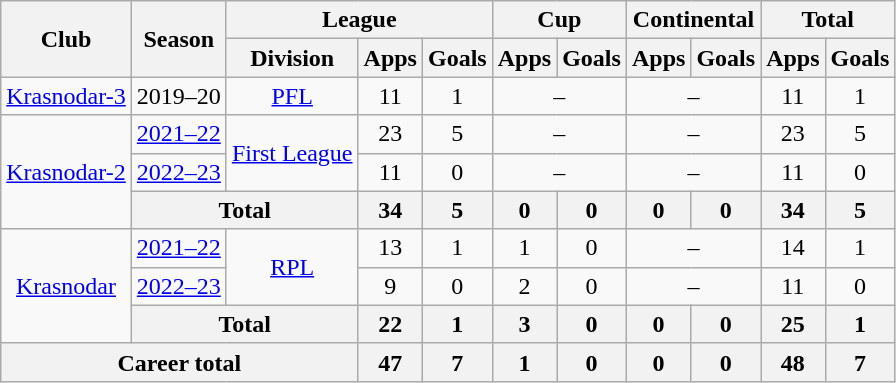<table class="wikitable" style="text-align: center;">
<tr>
<th rowspan=2>Club</th>
<th rowspan=2>Season</th>
<th colspan=3>League</th>
<th colspan=2>Cup</th>
<th colspan=2>Continental</th>
<th colspan=2>Total</th>
</tr>
<tr>
<th>Division</th>
<th>Apps</th>
<th>Goals</th>
<th>Apps</th>
<th>Goals</th>
<th>Apps</th>
<th>Goals</th>
<th>Apps</th>
<th>Goals</th>
</tr>
<tr>
<td><a href='#'>Krasnodar-3</a></td>
<td>2019–20</td>
<td><a href='#'>PFL</a></td>
<td>11</td>
<td>1</td>
<td colspan=2>–</td>
<td colspan=2>–</td>
<td>11</td>
<td>1</td>
</tr>
<tr>
<td rowspan="3"><a href='#'>Krasnodar-2</a></td>
<td><a href='#'>2021–22</a></td>
<td rowspan="2"><a href='#'>First League</a></td>
<td>23</td>
<td>5</td>
<td colspan=2>–</td>
<td colspan=2>–</td>
<td>23</td>
<td>5</td>
</tr>
<tr>
<td><a href='#'>2022–23</a></td>
<td>11</td>
<td>0</td>
<td colspan=2>–</td>
<td colspan=2>–</td>
<td>11</td>
<td>0</td>
</tr>
<tr>
<th colspan=2>Total</th>
<th>34</th>
<th>5</th>
<th>0</th>
<th>0</th>
<th>0</th>
<th>0</th>
<th>34</th>
<th>5</th>
</tr>
<tr>
<td rowspan="3"><a href='#'>Krasnodar</a></td>
<td><a href='#'>2021–22</a></td>
<td rowspan="2"><a href='#'>RPL</a></td>
<td>13</td>
<td>1</td>
<td>1</td>
<td>0</td>
<td colspan=2>–</td>
<td>14</td>
<td>1</td>
</tr>
<tr>
<td><a href='#'>2022–23</a></td>
<td>9</td>
<td>0</td>
<td>2</td>
<td>0</td>
<td colspan=2>–</td>
<td>11</td>
<td>0</td>
</tr>
<tr>
<th colspan=2>Total</th>
<th>22</th>
<th>1</th>
<th>3</th>
<th>0</th>
<th>0</th>
<th>0</th>
<th>25</th>
<th>1</th>
</tr>
<tr>
<th colspan=3>Career total</th>
<th>47</th>
<th>7</th>
<th>1</th>
<th>0</th>
<th>0</th>
<th>0</th>
<th>48</th>
<th>7</th>
</tr>
</table>
